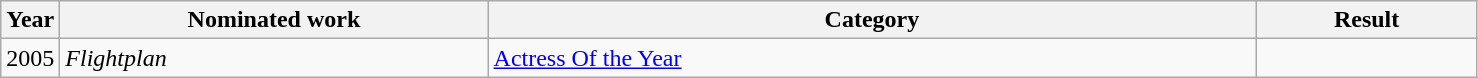<table class=wikitable>
<tr>
<th width=4%>Year</th>
<th width=29%>Nominated work</th>
<th width=52%>Category</th>
<th width=15%>Result</th>
</tr>
<tr>
<td align=center>2005</td>
<td><em>Flightplan</em></td>
<td><a href='#'>Actress Of the Year</a></td>
<td></td>
</tr>
</table>
